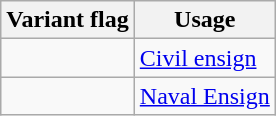<table class="wikitable sortable plainrowheaders">
<tr>
<th scope="col" class="unsortable">Variant flag</th>
<th scope="col" class="unsortable">Usage</th>
</tr>
<tr>
<td></td>
<td><a href='#'>Civil ensign</a></td>
</tr>
<tr>
<td></td>
<td><a href='#'>Naval Ensign</a></td>
</tr>
</table>
